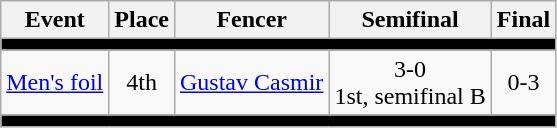<table class=wikitable>
<tr>
<th>Event</th>
<th>Place</th>
<th>Fencer</th>
<th>Semifinal</th>
<th>Final</th>
</tr>
<tr bgcolor=black>
<td colspan=5></td>
</tr>
<tr align=center>
<td><a href='#'>Men's foil</a></td>
<td>4th</td>
<td align=left><a href='#'>Gustav Casmir</a></td>
<td>3-0 <br> 1st, semifinal B</td>
<td>0-3</td>
</tr>
<tr bgcolor=black>
<td colspan=5></td>
</tr>
</table>
